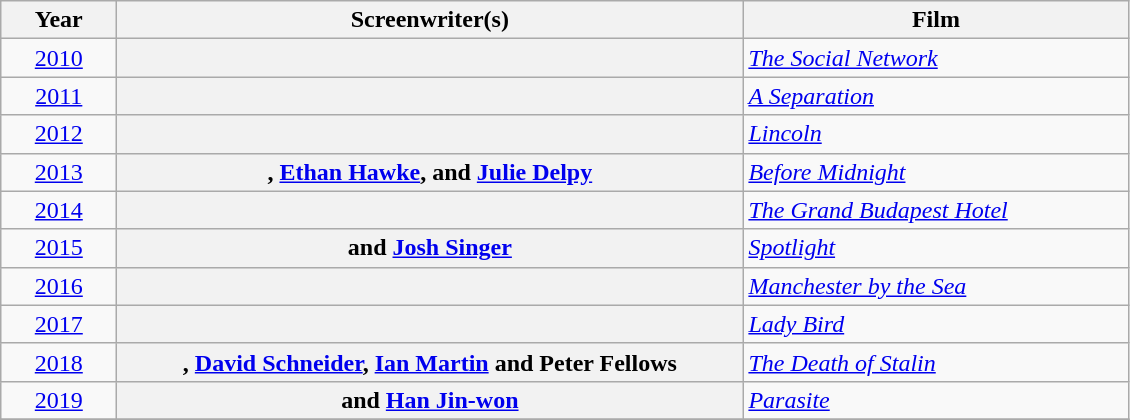<table class="sortable wikitable plainrowheaders">
<tr>
<th scope="col" width=70>Year</th>
<th scope="col" width=410>Screenwriter(s)</th>
<th scope="col" width=250>Film</th>
</tr>
<tr>
<td style="text-align:center;"><a href='#'>2010</a></td>
<th scope=row></th>
<td><em><a href='#'>The Social Network</a></em></td>
</tr>
<tr>
<td style="text-align:center;"><a href='#'>2011</a></td>
<th scope=row></th>
<td><em><a href='#'>A Separation</a></em></td>
</tr>
<tr>
<td style="text-align:center;"><a href='#'>2012</a></td>
<th scope=row></th>
<td><em><a href='#'>Lincoln</a></em></td>
</tr>
<tr>
<td style="text-align:center;"><a href='#'>2013</a></td>
<th scope=row>, <a href='#'>Ethan Hawke</a>, and <a href='#'>Julie Delpy</a></th>
<td><em><a href='#'>Before Midnight</a></em></td>
</tr>
<tr>
<td style="text-align:center;"><a href='#'>2014</a></td>
<th scope=row></th>
<td><em><a href='#'>The Grand Budapest Hotel</a></em></td>
</tr>
<tr>
<td style="text-align:center;"><a href='#'>2015</a></td>
<th scope=row> and <a href='#'>Josh Singer</a></th>
<td><em><a href='#'>Spotlight</a></em></td>
</tr>
<tr>
<td style="text-align:center;"><a href='#'>2016</a></td>
<th scope=row></th>
<td><em><a href='#'>Manchester by the Sea</a></em></td>
</tr>
<tr>
<td style="text-align:center;"><a href='#'>2017</a></td>
<th scope=row></th>
<td><em><a href='#'>Lady Bird</a></em></td>
</tr>
<tr>
<td style="text-align:center;"><a href='#'>2018</a></td>
<th scope=row>, <a href='#'>David Schneider</a>, <a href='#'>Ian Martin</a> and Peter Fellows</th>
<td><em><a href='#'>The Death of Stalin</a></em></td>
</tr>
<tr>
<td style="text-align:center;"><a href='#'>2019</a></td>
<th scope=row> and <a href='#'>Han Jin-won</a></th>
<td><em><a href='#'>Parasite</a></em></td>
</tr>
<tr>
</tr>
</table>
